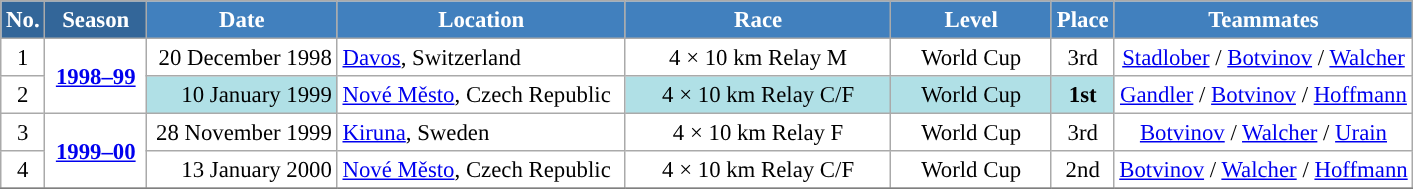<table class="wikitable sortable" style="font-size:95%; text-align:center; border:grey solid 1px; border-collapse:collapse; background:#ffffff;">
<tr style="background:#efefef;">
<th style="background-color:#369; color:white;">No.</th>
<th style="background-color:#369; color:white;">Season</th>
<th style="background-color:#4180be; color:white; width:120px;">Date</th>
<th style="background-color:#4180be; color:white; width:185px;">Location</th>
<th style="background-color:#4180be; color:white; width:170px;">Race</th>
<th style="background-color:#4180be; color:white; width:100px;">Level</th>
<th style="background-color:#4180be; color:white;">Place</th>
<th style="background-color:#4180be; color:white;">Teammates</th>
</tr>
<tr>
<td align=center>1</td>
<td rowspan=2 align=center><strong> <a href='#'>1998–99</a> </strong></td>
<td align=right>20 December 1998</td>
<td align=left> <a href='#'>Davos</a>, Switzerland</td>
<td>4 × 10 km Relay M</td>
<td>World Cup</td>
<td>3rd</td>
<td><a href='#'>Stadlober</a> / <a href='#'>Botvinov</a> / <a href='#'>Walcher</a></td>
</tr>
<tr>
<td align=center>2</td>
<td bgcolor="#BOEOE6" align=right>10 January 1999</td>
<td align=left> <a href='#'>Nové Město</a>, Czech Republic</td>
<td bgcolor="#BOEOE6">4 × 10 km Relay C/F</td>
<td bgcolor="#BOEOE6">World Cup</td>
<td bgcolor="#BOEOE6"><strong>1st</strong></td>
<td><a href='#'>Gandler</a> / <a href='#'>Botvinov</a> / <a href='#'>Hoffmann</a></td>
</tr>
<tr>
<td align=center>3</td>
<td rowspan=2 align=center><strong> <a href='#'>1999–00</a> </strong></td>
<td align=right>28 November 1999</td>
<td align=left> <a href='#'>Kiruna</a>, Sweden</td>
<td>4 × 10 km Relay F</td>
<td>World Cup</td>
<td>3rd</td>
<td><a href='#'>Botvinov</a> / <a href='#'>Walcher</a> / <a href='#'>Urain</a></td>
</tr>
<tr>
<td align=center>4</td>
<td align=right>13 January 2000</td>
<td align=left> <a href='#'>Nové Město</a>, Czech Republic</td>
<td>4 × 10 km Relay C/F</td>
<td>World Cup</td>
<td>2nd</td>
<td><a href='#'>Botvinov</a> / <a href='#'>Walcher</a> / <a href='#'>Hoffmann</a></td>
</tr>
<tr>
</tr>
</table>
